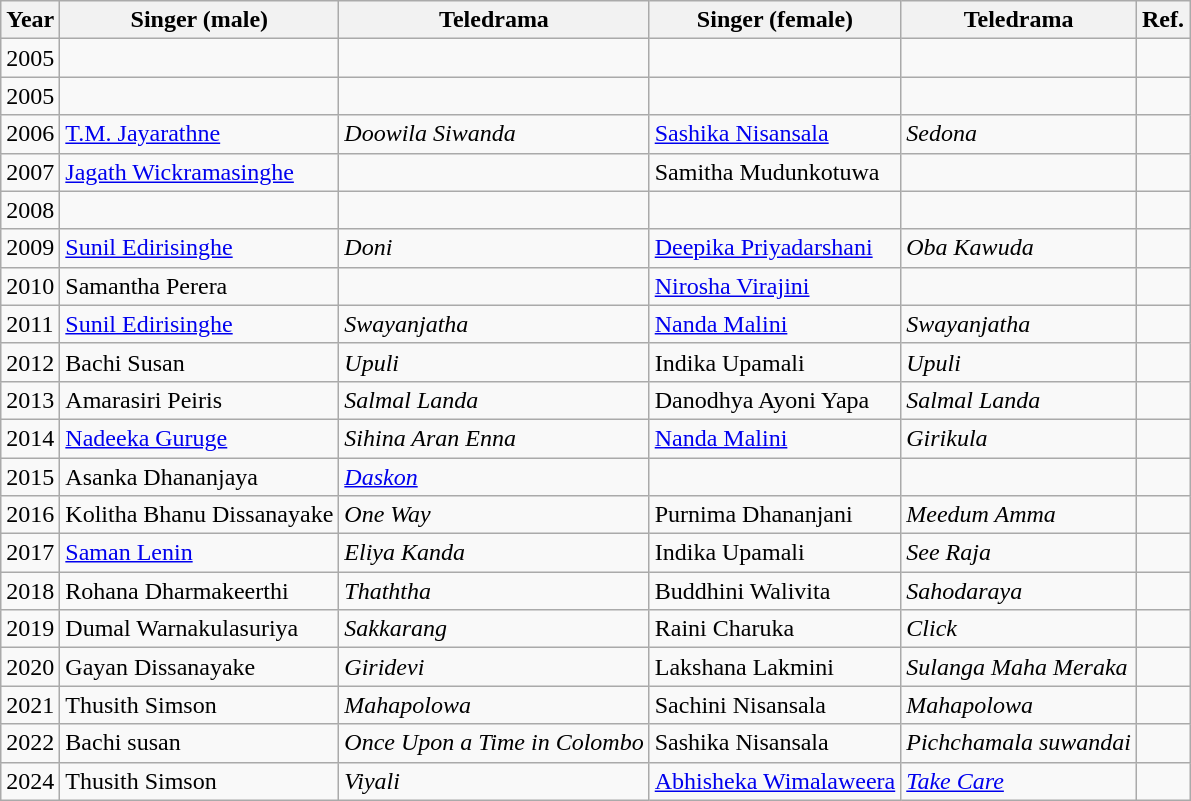<table class="wikitable">
<tr>
<th>Year</th>
<th>Singer (male)</th>
<th>Teledrama</th>
<th>Singer (female)</th>
<th>Teledrama</th>
<th>Ref.</th>
</tr>
<tr>
<td>2005</td>
<td></td>
<td></td>
<td></td>
<td></td>
<td></td>
</tr>
<tr>
<td>2005</td>
<td></td>
<td></td>
<td></td>
<td></td>
<td></td>
</tr>
<tr>
<td>2006</td>
<td><a href='#'>T.M. Jayarathne</a></td>
<td><em>Doowila Siwanda</em></td>
<td><a href='#'>Sashika Nisansala</a></td>
<td><em>Sedona</em></td>
<td></td>
</tr>
<tr>
<td>2007</td>
<td><a href='#'>Jagath Wickramasinghe</a></td>
<td></td>
<td>Samitha Mudunkotuwa</td>
<td></td>
<td></td>
</tr>
<tr>
<td>2008</td>
<td></td>
<td></td>
<td></td>
<td></td>
<td></td>
</tr>
<tr>
<td>2009</td>
<td><a href='#'>Sunil Edirisinghe</a></td>
<td><em>Doni</em></td>
<td><a href='#'>Deepika Priyadarshani</a></td>
<td><em>Oba Kawuda</em></td>
<td></td>
</tr>
<tr>
<td>2010</td>
<td>Samantha Perera</td>
<td></td>
<td><a href='#'>Nirosha Virajini</a></td>
<td></td>
<td></td>
</tr>
<tr>
<td>2011</td>
<td><a href='#'>Sunil Edirisinghe</a></td>
<td><em>Swayanjatha</em></td>
<td><a href='#'>Nanda Malini</a></td>
<td><em>Swayanjatha</em></td>
<td></td>
</tr>
<tr>
<td>2012</td>
<td>Bachi Susan</td>
<td><em>Upuli</em></td>
<td>Indika Upamali</td>
<td><em>Upuli</em></td>
<td></td>
</tr>
<tr>
<td>2013</td>
<td>Amarasiri Peiris</td>
<td><em>Salmal Landa</em></td>
<td>Danodhya Ayoni Yapa</td>
<td><em>Salmal Landa</em></td>
<td></td>
</tr>
<tr>
<td>2014</td>
<td><a href='#'>Nadeeka Guruge</a></td>
<td><em>Sihina Aran Enna</em></td>
<td><a href='#'>Nanda Malini</a></td>
<td><em>Girikula</em></td>
<td></td>
</tr>
<tr>
<td>2015</td>
<td>Asanka Dhananjaya</td>
<td><em><a href='#'>Daskon</a></em></td>
<td></td>
<td></td>
<td></td>
</tr>
<tr>
<td>2016</td>
<td>Kolitha Bhanu Dissanayake</td>
<td><em>One Way</em></td>
<td>Purnima Dhananjani</td>
<td><em>Meedum Amma</em></td>
<td></td>
</tr>
<tr>
<td>2017</td>
<td><a href='#'>Saman Lenin</a></td>
<td><em>Eliya Kanda</em></td>
<td>Indika Upamali</td>
<td><em>See Raja</em></td>
<td></td>
</tr>
<tr>
<td>2018</td>
<td>Rohana Dharmakeerthi</td>
<td><em>Thaththa</em></td>
<td>Buddhini Walivita</td>
<td><em>Sahodaraya</em></td>
<td></td>
</tr>
<tr>
<td>2019</td>
<td>Dumal Warnakulasuriya</td>
<td><em>Sakkarang</em></td>
<td>Raini Charuka</td>
<td><em>Click</em></td>
<td></td>
</tr>
<tr>
<td>2020</td>
<td>Gayan Dissanayake</td>
<td><em>Giridevi</em></td>
<td>Lakshana Lakmini</td>
<td><em>Sulanga Maha Meraka</em></td>
<td></td>
</tr>
<tr>
<td>2021</td>
<td>Thusith Simson</td>
<td><em>Mahapolowa</em></td>
<td>Sachini Nisansala</td>
<td><em>Mahapolowa</em></td>
<td></td>
</tr>
<tr>
<td>2022</td>
<td>Bachi susan</td>
<td><em>Once Upon a Time in Colombo</em></td>
<td>Sashika Nisansala</td>
<td><em>Pichchamala suwandai</em></td>
<td></td>
</tr>
<tr>
<td>2024</td>
<td>Thusith Simson</td>
<td><em>Viyali</em></td>
<td><a href='#'>Abhisheka Wimalaweera</a></td>
<td><em><a href='#'>Take Care</a></em></td>
<td></td>
</tr>
</table>
